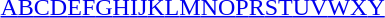<table id="toc" class="toc" summary="Class">
<tr>
<th></th>
</tr>
<tr>
<td style="text-align:center;"><a href='#'>A</a><a href='#'>B</a><a href='#'>C</a><a href='#'>D</a><a href='#'>E</a><a href='#'>F</a><a href='#'>G</a><a href='#'>H</a><a href='#'>I</a><a href='#'>J</a><a href='#'>K</a><a href='#'>L</a><a href='#'>M</a><a href='#'>N</a><a href='#'>O</a><a href='#'>P</a><a href='#'>R</a><a href='#'>S</a><a href='#'>T</a><a href='#'>U</a><a href='#'>V</a><a href='#'>W</a><a href='#'>X</a><a href='#'>Y</a></td>
</tr>
</table>
